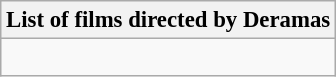<table class="wikitable collapsible" style="text-align: center; font-size:95%;">
<tr>
<th>List of films directed by Deramas</th>
</tr>
<tr>
<td><br></td>
</tr>
</table>
